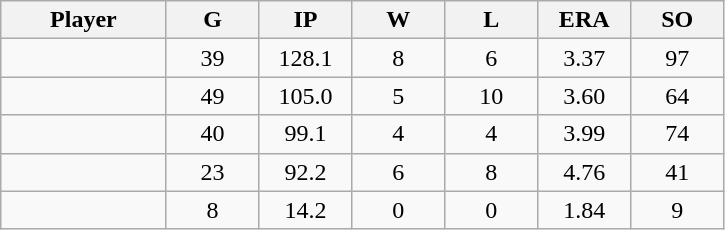<table class="wikitable sortable">
<tr>
<th bgcolor="#DDDDFF" width="16%">Player</th>
<th bgcolor="#DDDDFF" width="9%">G</th>
<th bgcolor="#DDDDFF" width="9%">IP</th>
<th bgcolor="#DDDDFF" width="9%">W</th>
<th bgcolor="#DDDDFF" width="9%">L</th>
<th bgcolor="#DDDDFF" width="9%">ERA</th>
<th bgcolor="#DDDDFF" width="9%">SO</th>
</tr>
<tr align="center">
<td></td>
<td>39</td>
<td>128.1</td>
<td>8</td>
<td>6</td>
<td>3.37</td>
<td>97</td>
</tr>
<tr align="center">
<td></td>
<td>49</td>
<td>105.0</td>
<td>5</td>
<td>10</td>
<td>3.60</td>
<td>64</td>
</tr>
<tr align="center">
<td></td>
<td>40</td>
<td>99.1</td>
<td>4</td>
<td>4</td>
<td>3.99</td>
<td>74</td>
</tr>
<tr align="center">
<td></td>
<td>23</td>
<td>92.2</td>
<td>6</td>
<td>8</td>
<td>4.76</td>
<td>41</td>
</tr>
<tr align="center">
<td></td>
<td>8</td>
<td>14.2</td>
<td>0</td>
<td>0</td>
<td>1.84</td>
<td>9</td>
</tr>
</table>
